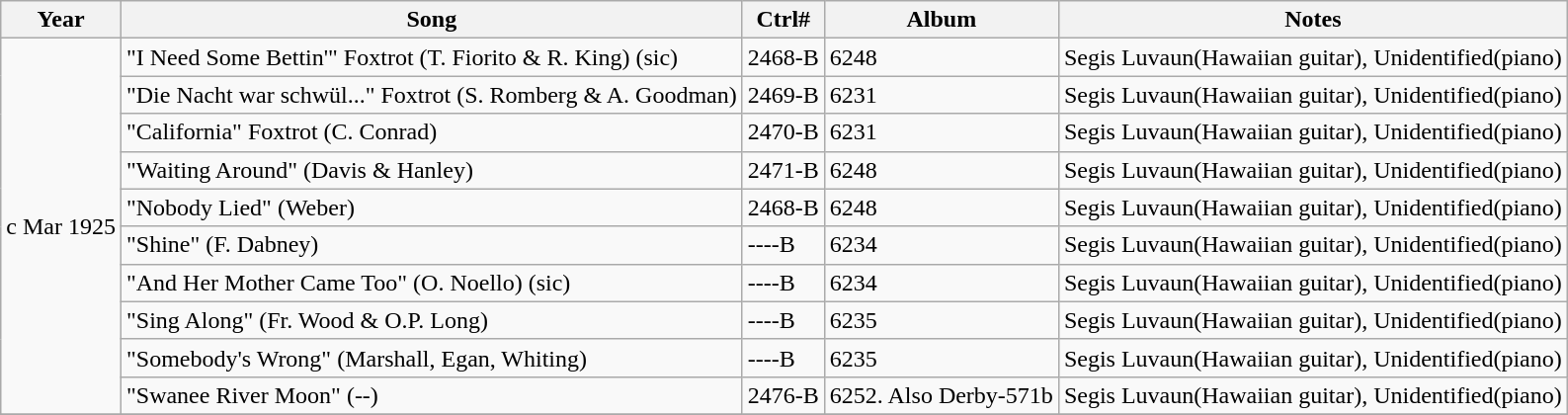<table class="wikitable">
<tr>
<th>Year</th>
<th>Song</th>
<th>Ctrl#</th>
<th>Album</th>
<th>Notes</th>
</tr>
<tr>
<td rowspan=10>c Mar 1925</td>
<td>"I Need Some Bettin'" Foxtrot (T. Fiorito & R. King) (sic)</td>
<td>2468-B</td>
<td>6248</td>
<td>Segis Luvaun(Hawaiian guitar), Unidentified(piano)</td>
</tr>
<tr>
<td>"Die Nacht war schwül..." Foxtrot (S. Romberg & A. Goodman)</td>
<td>2469-B</td>
<td>6231</td>
<td>Segis Luvaun(Hawaiian guitar), Unidentified(piano)</td>
</tr>
<tr>
<td>"California" Foxtrot (C. Conrad)</td>
<td>2470-B</td>
<td>6231</td>
<td>Segis Luvaun(Hawaiian guitar), Unidentified(piano)</td>
</tr>
<tr>
<td>"Waiting Around" (Davis & Hanley)</td>
<td>2471-B</td>
<td>6248</td>
<td>Segis Luvaun(Hawaiian guitar), Unidentified(piano)</td>
</tr>
<tr>
<td>"Nobody Lied" (Weber)</td>
<td>2468-B</td>
<td>6248</td>
<td>Segis Luvaun(Hawaiian guitar), Unidentified(piano)</td>
</tr>
<tr>
<td>"Shine" (F. Dabney)</td>
<td>----B</td>
<td>6234</td>
<td>Segis Luvaun(Hawaiian guitar), Unidentified(piano)</td>
</tr>
<tr>
<td>"And Her Mother Came Too" (O. Noello) (sic)</td>
<td>----B</td>
<td>6234</td>
<td>Segis Luvaun(Hawaiian guitar), Unidentified(piano)</td>
</tr>
<tr>
<td>"Sing Along" (Fr. Wood & O.P. Long)</td>
<td>----B</td>
<td>6235</td>
<td>Segis Luvaun(Hawaiian guitar), Unidentified(piano)</td>
</tr>
<tr>
<td>"Somebody's Wrong" (Marshall, Egan, Whiting)</td>
<td>----B</td>
<td>6235</td>
<td>Segis Luvaun(Hawaiian guitar), Unidentified(piano)</td>
</tr>
<tr>
<td>"Swanee River Moon" (--)</td>
<td>2476-B</td>
<td>6252. Also Derby-571b</td>
<td>Segis Luvaun(Hawaiian guitar), Unidentified(piano)</td>
</tr>
<tr>
</tr>
</table>
